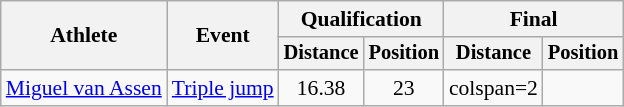<table class=wikitable style=font-size:90%>
<tr>
<th rowspan=2>Athlete</th>
<th rowspan=2>Event</th>
<th colspan=2>Qualification</th>
<th colspan=2>Final</th>
</tr>
<tr style=font-size:95%>
<th>Distance</th>
<th>Position</th>
<th>Distance</th>
<th>Position</th>
</tr>
<tr align=center>
<td align=left><a href='#'>Miguel van Assen</a></td>
<td align=left><a href='#'>Triple jump</a></td>
<td>16.38</td>
<td>23</td>
<td>colspan=2 </td>
</tr>
</table>
